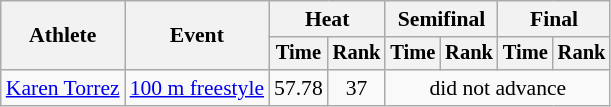<table class=wikitable style="font-size:90%">
<tr>
<th rowspan="2">Athlete</th>
<th rowspan="2">Event</th>
<th colspan="2">Heat</th>
<th colspan="2">Semifinal</th>
<th colspan="2">Final</th>
</tr>
<tr style="font-size:95%">
<th>Time</th>
<th>Rank</th>
<th>Time</th>
<th>Rank</th>
<th>Time</th>
<th>Rank</th>
</tr>
<tr align=center>
<td align=left><a href='#'>Karen Torrez</a></td>
<td align=left><a href='#'>100 m freestyle</a></td>
<td>57.78</td>
<td>37</td>
<td align=center colspan=4>did not advance</td>
</tr>
</table>
